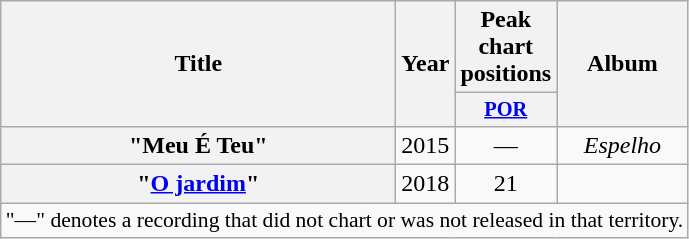<table class="wikitable plainrowheaders" style="text-align:center;">
<tr>
<th scope="col" rowspan="2" style="width:16em;">Title</th>
<th scope="col" rowspan="2" style="width:1em;">Year</th>
<th scope="col" colspan="1">Peak chart positions</th>
<th scope="col" rowspan="2">Album</th>
</tr>
<tr>
<th scope="col" style="width:3em;font-size:85%;"><a href='#'>POR</a><br></th>
</tr>
<tr>
<th scope="row">"Meu É Teu"<br></th>
<td>2015</td>
<td>—</td>
<td><em>Espelho</em></td>
</tr>
<tr>
<th scope="row">"<a href='#'>O jardim</a>"<br></th>
<td>2018</td>
<td>21</td>
<td></td>
</tr>
<tr>
<td colspan="4" style="font-size:90%">"—" denotes a recording that did not chart or was not released in that territory.</td>
</tr>
</table>
